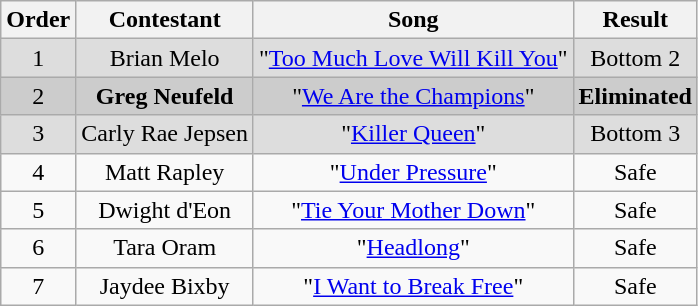<table class="wikitable plainrowheaders" style="text-align:center;">
<tr>
<th>Order</th>
<th>Contestant</th>
<th>Song</th>
<th>Result</th>
</tr>
<tr style="background:#ddd;">
<td>1</td>
<td>Brian Melo</td>
<td>"<a href='#'>Too Much Love Will Kill You</a>"</td>
<td>Bottom 2</td>
</tr>
<tr style="background:#ccc;">
<td>2</td>
<td><strong>Greg Neufeld</strong></td>
<td>"<a href='#'>We Are the Champions</a>"</td>
<td><strong>Eliminated</strong></td>
</tr>
<tr style="background:#ddd;">
<td>3</td>
<td>Carly Rae Jepsen</td>
<td>"<a href='#'>Killer Queen</a>"</td>
<td>Bottom 3</td>
</tr>
<tr>
<td>4</td>
<td>Matt Rapley</td>
<td>"<a href='#'>Under Pressure</a>"</td>
<td>Safe</td>
</tr>
<tr>
<td>5</td>
<td>Dwight d'Eon</td>
<td>"<a href='#'>Tie Your Mother Down</a>"</td>
<td>Safe</td>
</tr>
<tr>
<td>6</td>
<td>Tara Oram</td>
<td>"<a href='#'>Headlong</a>"</td>
<td>Safe</td>
</tr>
<tr>
<td>7</td>
<td>Jaydee Bixby</td>
<td>"<a href='#'>I Want to Break Free</a>"</td>
<td>Safe</td>
</tr>
</table>
